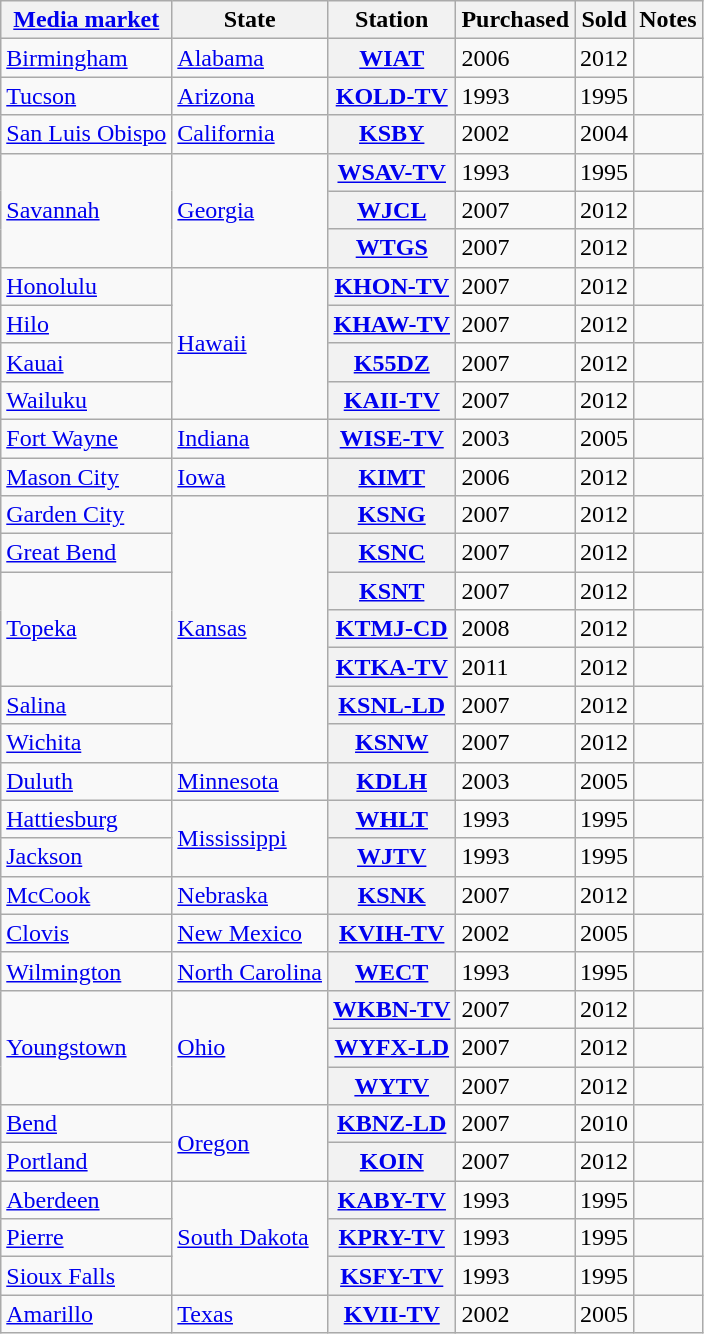<table class="wikitable sortable">
<tr>
<th scope="col"><a href='#'>Media market</a></th>
<th scope="col">State</th>
<th scope="col">Station</th>
<th scope="col">Purchased</th>
<th scope="col">Sold</th>
<th scope="col" class="unsortable">Notes</th>
</tr>
<tr>
<td><a href='#'>Birmingham</a></td>
<td><a href='#'>Alabama</a></td>
<th><a href='#'>WIAT</a></th>
<td>2006</td>
<td>2012</td>
<td></td>
</tr>
<tr>
<td><a href='#'>Tucson</a></td>
<td><a href='#'>Arizona</a></td>
<th><a href='#'>KOLD-TV</a></th>
<td>1993</td>
<td>1995</td>
<td></td>
</tr>
<tr>
<td><a href='#'>San Luis Obispo</a></td>
<td><a href='#'>California</a></td>
<th><a href='#'>KSBY</a></th>
<td>2002</td>
<td>2004</td>
<td></td>
</tr>
<tr>
<td rowspan="3"><a href='#'>Savannah</a></td>
<td rowspan="3"><a href='#'>Georgia</a></td>
<th><a href='#'>WSAV-TV</a></th>
<td>1993</td>
<td>1995</td>
<td></td>
</tr>
<tr>
<th><a href='#'>WJCL</a></th>
<td>2007</td>
<td>2012</td>
<td></td>
</tr>
<tr>
<th><a href='#'>WTGS</a></th>
<td>2007</td>
<td>2012</td>
<td></td>
</tr>
<tr>
<td><a href='#'>Honolulu</a></td>
<td rowspan="4"><a href='#'>Hawaii</a></td>
<th><a href='#'>KHON-TV</a></th>
<td>2007</td>
<td>2012</td>
<td></td>
</tr>
<tr>
<td><a href='#'>Hilo</a></td>
<th><a href='#'>KHAW-TV</a></th>
<td>2007</td>
<td>2012</td>
<td></td>
</tr>
<tr>
<td><a href='#'>Kauai</a></td>
<th><a href='#'>K55DZ</a></th>
<td>2007</td>
<td>2012</td>
<td></td>
</tr>
<tr>
<td><a href='#'>Wailuku</a></td>
<th><a href='#'>KAII-TV</a></th>
<td>2007</td>
<td>2012</td>
<td></td>
</tr>
<tr>
<td><a href='#'>Fort Wayne</a></td>
<td><a href='#'>Indiana</a></td>
<th><a href='#'>WISE-TV</a></th>
<td>2003</td>
<td>2005</td>
<td></td>
</tr>
<tr>
<td><a href='#'>Mason City</a></td>
<td><a href='#'>Iowa</a></td>
<th><a href='#'>KIMT</a></th>
<td>2006</td>
<td>2012</td>
<td></td>
</tr>
<tr>
<td><a href='#'>Garden City</a></td>
<td rowspan="7"><a href='#'>Kansas</a></td>
<th><a href='#'>KSNG</a></th>
<td>2007</td>
<td>2012</td>
<td></td>
</tr>
<tr>
<td><a href='#'>Great Bend</a></td>
<th><a href='#'>KSNC</a></th>
<td>2007</td>
<td>2012</td>
<td></td>
</tr>
<tr>
<td rowspan="3"><a href='#'>Topeka</a></td>
<th><a href='#'>KSNT</a></th>
<td>2007</td>
<td>2012</td>
<td></td>
</tr>
<tr>
<th><a href='#'>KTMJ-CD</a></th>
<td>2008</td>
<td>2012</td>
<td></td>
</tr>
<tr>
<th><a href='#'>KTKA-TV</a></th>
<td>2011</td>
<td>2012</td>
<td></td>
</tr>
<tr>
<td><a href='#'>Salina</a></td>
<th><a href='#'>KSNL-LD</a></th>
<td>2007</td>
<td>2012</td>
<td></td>
</tr>
<tr>
<td><a href='#'>Wichita</a></td>
<th><a href='#'>KSNW</a></th>
<td>2007</td>
<td>2012</td>
<td></td>
</tr>
<tr>
<td><a href='#'>Duluth</a></td>
<td><a href='#'>Minnesota</a></td>
<th><a href='#'>KDLH</a></th>
<td>2003</td>
<td>2005</td>
<td></td>
</tr>
<tr>
<td><a href='#'>Hattiesburg</a></td>
<td rowspan="2"><a href='#'>Mississippi</a></td>
<th><a href='#'>WHLT</a></th>
<td>1993</td>
<td>1995</td>
<td></td>
</tr>
<tr>
<td><a href='#'>Jackson</a></td>
<th><a href='#'>WJTV</a></th>
<td>1993</td>
<td>1995</td>
<td></td>
</tr>
<tr>
<td><a href='#'>McCook</a></td>
<td><a href='#'>Nebraska</a></td>
<th><a href='#'>KSNK</a></th>
<td>2007</td>
<td>2012</td>
<td></td>
</tr>
<tr>
<td><a href='#'>Clovis</a></td>
<td><a href='#'>New Mexico</a></td>
<th><a href='#'>KVIH-TV</a></th>
<td>2002</td>
<td>2005</td>
<td></td>
</tr>
<tr>
<td><a href='#'>Wilmington</a></td>
<td><a href='#'>North Carolina</a></td>
<th><a href='#'>WECT</a></th>
<td>1993</td>
<td>1995</td>
<td></td>
</tr>
<tr>
<td rowspan="3"><a href='#'>Youngstown</a></td>
<td rowspan="3"><a href='#'>Ohio</a></td>
<th><a href='#'>WKBN-TV</a></th>
<td>2007</td>
<td>2012</td>
<td></td>
</tr>
<tr>
<th><a href='#'>WYFX-LD</a></th>
<td>2007</td>
<td>2012</td>
<td></td>
</tr>
<tr>
<th><a href='#'>WYTV</a></th>
<td>2007</td>
<td>2012</td>
<td></td>
</tr>
<tr>
<td><a href='#'>Bend</a></td>
<td rowspan="2"><a href='#'>Oregon</a></td>
<th><a href='#'>KBNZ-LD</a></th>
<td>2007</td>
<td>2010</td>
<td></td>
</tr>
<tr>
<td><a href='#'>Portland</a></td>
<th><a href='#'>KOIN</a></th>
<td>2007</td>
<td>2012</td>
<td></td>
</tr>
<tr>
<td><a href='#'>Aberdeen</a></td>
<td rowspan="3"><a href='#'>South Dakota</a></td>
<th><a href='#'>KABY-TV</a></th>
<td>1993</td>
<td>1995</td>
<td></td>
</tr>
<tr>
<td><a href='#'>Pierre</a></td>
<th><a href='#'>KPRY-TV</a></th>
<td>1993</td>
<td>1995</td>
<td></td>
</tr>
<tr>
<td><a href='#'>Sioux Falls</a></td>
<th><a href='#'>KSFY-TV</a></th>
<td>1993</td>
<td>1995</td>
<td></td>
</tr>
<tr>
<td><a href='#'>Amarillo</a></td>
<td><a href='#'>Texas</a></td>
<th><a href='#'>KVII-TV</a></th>
<td>2002</td>
<td>2005</td>
<td></td>
</tr>
</table>
